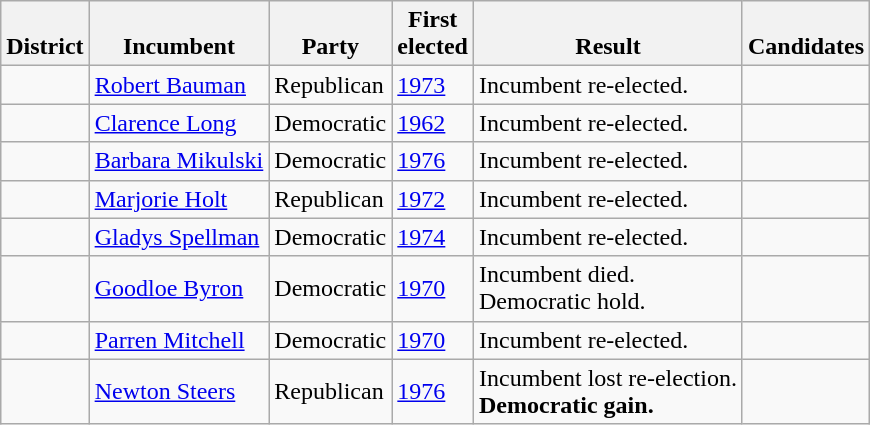<table class=wikitable>
<tr valign=bottom>
<th>District</th>
<th>Incumbent</th>
<th>Party</th>
<th>First<br>elected</th>
<th>Result</th>
<th>Candidates</th>
</tr>
<tr>
<td></td>
<td><a href='#'>Robert Bauman</a></td>
<td>Republican</td>
<td><a href='#'>1973</a></td>
<td>Incumbent re-elected.</td>
<td nowrap></td>
</tr>
<tr>
<td></td>
<td><a href='#'>Clarence Long</a></td>
<td>Democratic</td>
<td><a href='#'>1962</a></td>
<td>Incumbent re-elected.</td>
<td nowrap></td>
</tr>
<tr>
<td></td>
<td><a href='#'>Barbara Mikulski</a></td>
<td>Democratic</td>
<td><a href='#'>1976</a></td>
<td>Incumbent re-elected.</td>
<td nowrap></td>
</tr>
<tr>
<td></td>
<td><a href='#'>Marjorie Holt</a></td>
<td>Republican</td>
<td><a href='#'>1972</a></td>
<td>Incumbent re-elected.</td>
<td nowrap></td>
</tr>
<tr>
<td></td>
<td><a href='#'>Gladys Spellman</a></td>
<td>Democratic</td>
<td><a href='#'>1974</a></td>
<td>Incumbent re-elected.</td>
<td nowrap></td>
</tr>
<tr>
<td></td>
<td><a href='#'>Goodloe Byron</a></td>
<td>Democratic</td>
<td><a href='#'>1970</a></td>
<td>Incumbent died.<br>Democratic hold.</td>
<td nowrap></td>
</tr>
<tr>
<td></td>
<td><a href='#'>Parren Mitchell</a></td>
<td>Democratic</td>
<td><a href='#'>1970</a></td>
<td>Incumbent re-elected.</td>
<td nowrap></td>
</tr>
<tr>
<td></td>
<td><a href='#'>Newton Steers</a></td>
<td>Republican</td>
<td><a href='#'>1976</a></td>
<td>Incumbent lost re-election.<br><strong>Democratic gain.</strong></td>
<td nowrap></td>
</tr>
</table>
